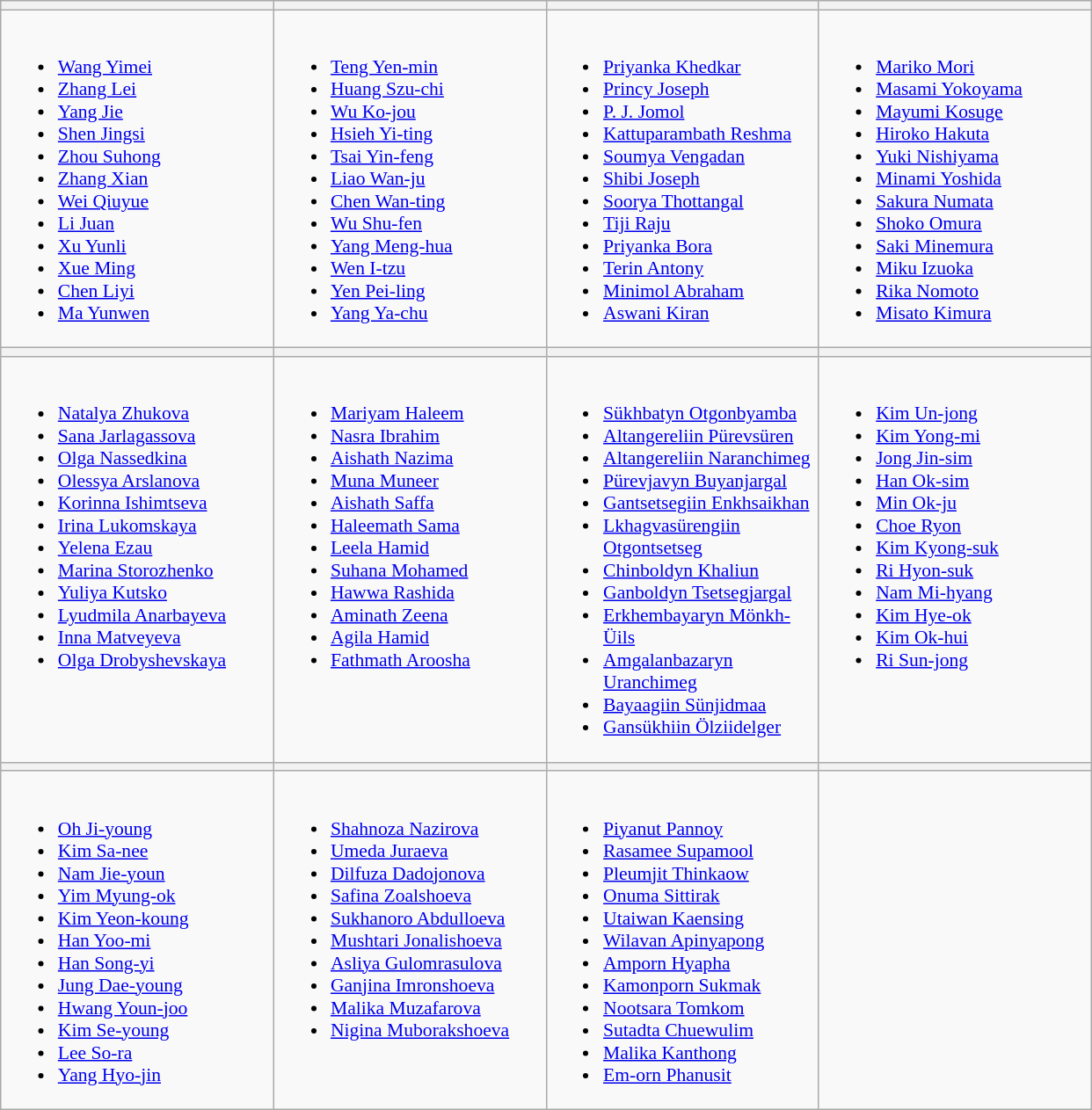<table class="wikitable" style="font-size:90%">
<tr>
<th width=200></th>
<th width=200></th>
<th width=200></th>
<th width=200></th>
</tr>
<tr>
<td valign=top><br><ul><li><a href='#'>Wang Yimei</a></li><li><a href='#'>Zhang Lei</a></li><li><a href='#'>Yang Jie</a></li><li><a href='#'>Shen Jingsi</a></li><li><a href='#'>Zhou Suhong</a></li><li><a href='#'>Zhang Xian</a></li><li><a href='#'>Wei Qiuyue</a></li><li><a href='#'>Li Juan</a></li><li><a href='#'>Xu Yunli</a></li><li><a href='#'>Xue Ming</a></li><li><a href='#'>Chen Liyi</a></li><li><a href='#'>Ma Yunwen</a></li></ul></td>
<td valign=top><br><ul><li><a href='#'>Teng Yen-min</a></li><li><a href='#'>Huang Szu-chi</a></li><li><a href='#'>Wu Ko-jou</a></li><li><a href='#'>Hsieh Yi-ting</a></li><li><a href='#'>Tsai Yin-feng</a></li><li><a href='#'>Liao Wan-ju</a></li><li><a href='#'>Chen Wan-ting</a></li><li><a href='#'>Wu Shu-fen</a></li><li><a href='#'>Yang Meng-hua</a></li><li><a href='#'>Wen I-tzu</a></li><li><a href='#'>Yen Pei-ling</a></li><li><a href='#'>Yang Ya-chu</a></li></ul></td>
<td valign=top><br><ul><li><a href='#'>Priyanka Khedkar</a></li><li><a href='#'>Princy Joseph</a></li><li><a href='#'>P. J. Jomol</a></li><li><a href='#'>Kattuparambath Reshma</a></li><li><a href='#'>Soumya Vengadan</a></li><li><a href='#'>Shibi Joseph</a></li><li><a href='#'>Soorya Thottangal</a></li><li><a href='#'>Tiji Raju</a></li><li><a href='#'>Priyanka Bora</a></li><li><a href='#'>Terin Antony</a></li><li><a href='#'>Minimol Abraham</a></li><li><a href='#'>Aswani Kiran</a></li></ul></td>
<td valign=top><br><ul><li><a href='#'>Mariko Mori</a></li><li><a href='#'>Masami Yokoyama</a></li><li><a href='#'>Mayumi Kosuge</a></li><li><a href='#'>Hiroko Hakuta</a></li><li><a href='#'>Yuki Nishiyama</a></li><li><a href='#'>Minami Yoshida</a></li><li><a href='#'>Sakura Numata</a></li><li><a href='#'>Shoko Omura</a></li><li><a href='#'>Saki Minemura</a></li><li><a href='#'>Miku Izuoka</a></li><li><a href='#'>Rika Nomoto</a></li><li><a href='#'>Misato Kimura</a></li></ul></td>
</tr>
<tr>
<th></th>
<th></th>
<th></th>
<th></th>
</tr>
<tr>
<td valign=top><br><ul><li><a href='#'>Natalya Zhukova</a></li><li><a href='#'>Sana Jarlagassova</a></li><li><a href='#'>Olga Nassedkina</a></li><li><a href='#'>Olessya Arslanova</a></li><li><a href='#'>Korinna Ishimtseva</a></li><li><a href='#'>Irina Lukomskaya</a></li><li><a href='#'>Yelena Ezau</a></li><li><a href='#'>Marina Storozhenko</a></li><li><a href='#'>Yuliya Kutsko</a></li><li><a href='#'>Lyudmila Anarbayeva</a></li><li><a href='#'>Inna Matveyeva</a></li><li><a href='#'>Olga Drobyshevskaya</a></li></ul></td>
<td valign=top><br><ul><li><a href='#'>Mariyam Haleem</a></li><li><a href='#'>Nasra Ibrahim</a></li><li><a href='#'>Aishath Nazima</a></li><li><a href='#'>Muna Muneer</a></li><li><a href='#'>Aishath Saffa</a></li><li><a href='#'>Haleemath Sama</a></li><li><a href='#'>Leela Hamid</a></li><li><a href='#'>Suhana Mohamed</a></li><li><a href='#'>Hawwa Rashida</a></li><li><a href='#'>Aminath Zeena</a></li><li><a href='#'>Agila Hamid</a></li><li><a href='#'>Fathmath Aroosha</a></li></ul></td>
<td valign=top><br><ul><li><a href='#'>Sükhbatyn Otgonbyamba</a></li><li><a href='#'>Altangereliin Pürevsüren</a></li><li><a href='#'>Altangereliin Naranchimeg</a></li><li><a href='#'>Pürevjavyn Buyanjargal</a></li><li><a href='#'>Gantsetsegiin Enkhsaikhan</a></li><li><a href='#'>Lkhagvasürengiin Otgontsetseg</a></li><li><a href='#'>Chinboldyn Khaliun</a></li><li><a href='#'>Ganboldyn Tsetsegjargal</a></li><li><a href='#'>Erkhembayaryn Mönkh-Üils</a></li><li><a href='#'>Amgalanbazaryn Uranchimeg</a></li><li><a href='#'>Bayaagiin Sünjidmaa</a></li><li><a href='#'>Gansükhiin Ölziidelger</a></li></ul></td>
<td valign=top><br><ul><li><a href='#'>Kim Un-jong</a></li><li><a href='#'>Kim Yong-mi</a></li><li><a href='#'>Jong Jin-sim</a></li><li><a href='#'>Han Ok-sim</a></li><li><a href='#'>Min Ok-ju</a></li><li><a href='#'>Choe Ryon</a></li><li><a href='#'>Kim Kyong-suk</a></li><li><a href='#'>Ri Hyon-suk</a></li><li><a href='#'>Nam Mi-hyang</a></li><li><a href='#'>Kim Hye-ok</a></li><li><a href='#'>Kim Ok-hui</a></li><li><a href='#'>Ri Sun-jong</a></li></ul></td>
</tr>
<tr>
<th></th>
<th></th>
<th></th>
<th></th>
</tr>
<tr>
<td valign=top><br><ul><li><a href='#'>Oh Ji-young</a></li><li><a href='#'>Kim Sa-nee</a></li><li><a href='#'>Nam Jie-youn</a></li><li><a href='#'>Yim Myung-ok</a></li><li><a href='#'>Kim Yeon-koung</a></li><li><a href='#'>Han Yoo-mi</a></li><li><a href='#'>Han Song-yi</a></li><li><a href='#'>Jung Dae-young</a></li><li><a href='#'>Hwang Youn-joo</a></li><li><a href='#'>Kim Se-young</a></li><li><a href='#'>Lee So-ra</a></li><li><a href='#'>Yang Hyo-jin</a></li></ul></td>
<td valign=top><br><ul><li><a href='#'>Shahnoza Nazirova</a></li><li><a href='#'>Umeda Juraeva</a></li><li><a href='#'>Dilfuza Dadojonova</a></li><li><a href='#'>Safina Zoalshoeva</a></li><li><a href='#'>Sukhanoro Abdulloeva</a></li><li><a href='#'>Mushtari Jonalishoeva</a></li><li><a href='#'>Asliya Gulomrasulova</a></li><li><a href='#'>Ganjina Imronshoeva</a></li><li><a href='#'>Malika Muzafarova</a></li><li><a href='#'>Nigina Muborakshoeva</a></li></ul></td>
<td valign=top><br><ul><li><a href='#'>Piyanut Pannoy</a></li><li><a href='#'>Rasamee Supamool</a></li><li><a href='#'>Pleumjit Thinkaow</a></li><li><a href='#'>Onuma Sittirak</a></li><li><a href='#'>Utaiwan Kaensing</a></li><li><a href='#'>Wilavan Apinyapong</a></li><li><a href='#'>Amporn Hyapha</a></li><li><a href='#'>Kamonporn Sukmak</a></li><li><a href='#'>Nootsara Tomkom</a></li><li><a href='#'>Sutadta Chuewulim</a></li><li><a href='#'>Malika Kanthong</a></li><li><a href='#'>Em-orn Phanusit</a></li></ul></td>
<td valign=top></td>
</tr>
</table>
